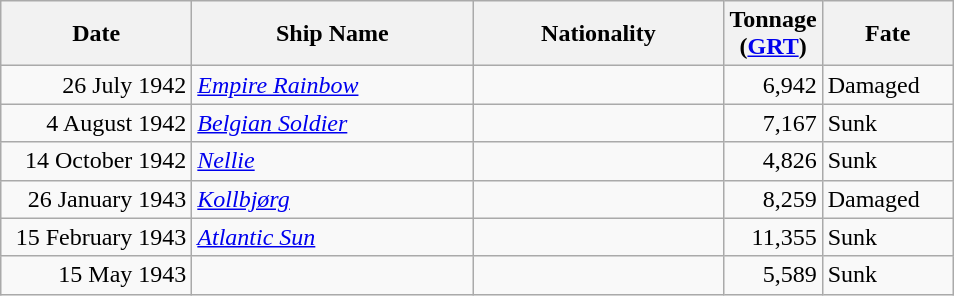<table class="wikitable sortable">
<tr>
<th width="120px">Date</th>
<th width="180px">Ship Name</th>
<th width="160px">Nationality</th>
<th width="25px">Tonnage<br>(<a href='#'>GRT</a>)</th>
<th width="80px">Fate</th>
</tr>
<tr>
<td align="right">26 July 1942</td>
<td align="left"><a href='#'><em>Empire Rainbow</em></a></td>
<td align="left"></td>
<td align="right">6,942</td>
<td align="left">Damaged</td>
</tr>
<tr>
<td align="right">4 August 1942</td>
<td align="left"><a href='#'><em>Belgian Soldier</em></a></td>
<td align="left"></td>
<td align="right">7,167</td>
<td align="left">Sunk</td>
</tr>
<tr>
<td align="right">14 October 1942</td>
<td align="left"><a href='#'><em>Nellie</em></a></td>
<td align="left"></td>
<td align="right">4,826</td>
<td align="left">Sunk</td>
</tr>
<tr>
<td align="right">26 January 1943</td>
<td align="left"><a href='#'><em>Kollbjørg</em></a></td>
<td align="left"></td>
<td align="right">8,259</td>
<td align="left">Damaged</td>
</tr>
<tr>
<td align="right">15 February 1943</td>
<td align="left"><a href='#'><em>Atlantic Sun</em></a></td>
<td align="left"></td>
<td align="right">11,355</td>
<td align="left">Sunk</td>
</tr>
<tr>
<td align="right">15 May 1943</td>
<td align="left"></td>
<td align="left"></td>
<td align="right">5,589</td>
<td align="left">Sunk</td>
</tr>
</table>
